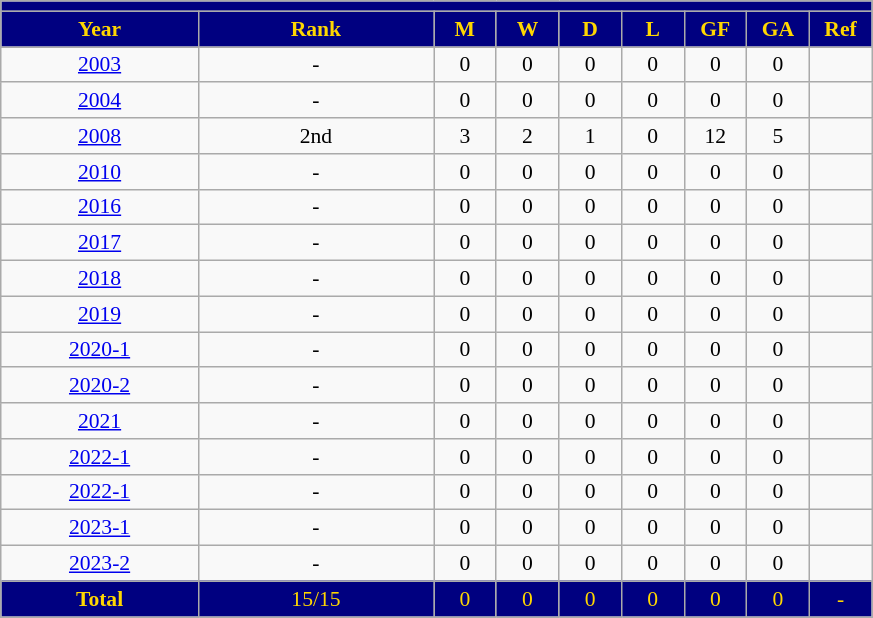<table class="wikitable" style="text-align: center;font-size:90%;">
<tr>
<th style="background:#000080;" colspan=9></th>
</tr>
<tr style="color:gold;">
<th style="background:#000080;" width=125>Year</th>
<th style="background:#000080;" width=150>Rank</th>
<th style="background:#000080;" width=35>M</th>
<th style="background:#000080;" width=35>W</th>
<th style="background:#000080;" width=35>D</th>
<th style="background:#000080;" width=35>L</th>
<th style="background:#000080;" width=35>GF</th>
<th style="background:#000080;" width=35>GA</th>
<th style="background:#000080;" width=35>Ref</th>
</tr>
<tr>
<td> <a href='#'>2003</a></td>
<td>-</td>
<td>0</td>
<td>0</td>
<td>0</td>
<td>0</td>
<td>0</td>
<td>0</td>
<td></td>
</tr>
<tr>
<td> <a href='#'>2004</a></td>
<td>-</td>
<td>0</td>
<td>0</td>
<td>0</td>
<td>0</td>
<td>0</td>
<td>0</td>
<td></td>
</tr>
<tr>
<td> <a href='#'>2008</a></td>
<td>2nd</td>
<td>3</td>
<td>2</td>
<td>1</td>
<td>0</td>
<td>12</td>
<td>5</td>
<td></td>
</tr>
<tr>
<td> <a href='#'>2010</a></td>
<td>-</td>
<td>0</td>
<td>0</td>
<td>0</td>
<td>0</td>
<td>0</td>
<td>0</td>
<td></td>
</tr>
<tr>
<td> <a href='#'>2016</a></td>
<td>-</td>
<td>0</td>
<td>0</td>
<td>0</td>
<td>0</td>
<td>0</td>
<td>0</td>
<td></td>
</tr>
<tr>
<td> <a href='#'>2017</a></td>
<td>-</td>
<td>0</td>
<td>0</td>
<td>0</td>
<td>0</td>
<td>0</td>
<td>0</td>
<td></td>
</tr>
<tr>
<td> <a href='#'>2018</a></td>
<td>-</td>
<td>0</td>
<td>0</td>
<td>0</td>
<td>0</td>
<td>0</td>
<td>0</td>
<td></td>
</tr>
<tr>
<td> <a href='#'>2019</a></td>
<td>-</td>
<td>0</td>
<td>0</td>
<td>0</td>
<td>0</td>
<td>0</td>
<td>0</td>
<td></td>
</tr>
<tr>
<td> <a href='#'>2020-1</a></td>
<td>-</td>
<td>0</td>
<td>0</td>
<td>0</td>
<td>0</td>
<td>0</td>
<td>0</td>
<td></td>
</tr>
<tr>
<td> <a href='#'>2020-2</a></td>
<td>-</td>
<td>0</td>
<td>0</td>
<td>0</td>
<td>0</td>
<td>0</td>
<td>0</td>
<td></td>
</tr>
<tr>
<td> <a href='#'>2021</a></td>
<td>-</td>
<td>0</td>
<td>0</td>
<td>0</td>
<td>0</td>
<td>0</td>
<td>0</td>
<td></td>
</tr>
<tr>
<td> <a href='#'>2022-1</a></td>
<td>-</td>
<td>0</td>
<td>0</td>
<td>0</td>
<td>0</td>
<td>0</td>
<td>0</td>
<td></td>
</tr>
<tr>
<td> <a href='#'>2022-1</a></td>
<td>-</td>
<td>0</td>
<td>0</td>
<td>0</td>
<td>0</td>
<td>0</td>
<td>0</td>
<td></td>
</tr>
<tr>
<td> <a href='#'>2023-1</a></td>
<td>-</td>
<td>0</td>
<td>0</td>
<td>0</td>
<td>0</td>
<td>0</td>
<td>0</td>
<td></td>
</tr>
<tr>
<td> <a href='#'>2023-2</a></td>
<td>-</td>
<td>0</td>
<td>0</td>
<td>0</td>
<td>0</td>
<td>0</td>
<td>0</td>
<td></td>
</tr>
<tr bgcolor="#000080" style="color:gold;">
<td><strong>Total</strong></td>
<td>15/15</td>
<td>0</td>
<td>0</td>
<td>0</td>
<td>0</td>
<td>0</td>
<td>0</td>
<td>-</td>
</tr>
</table>
